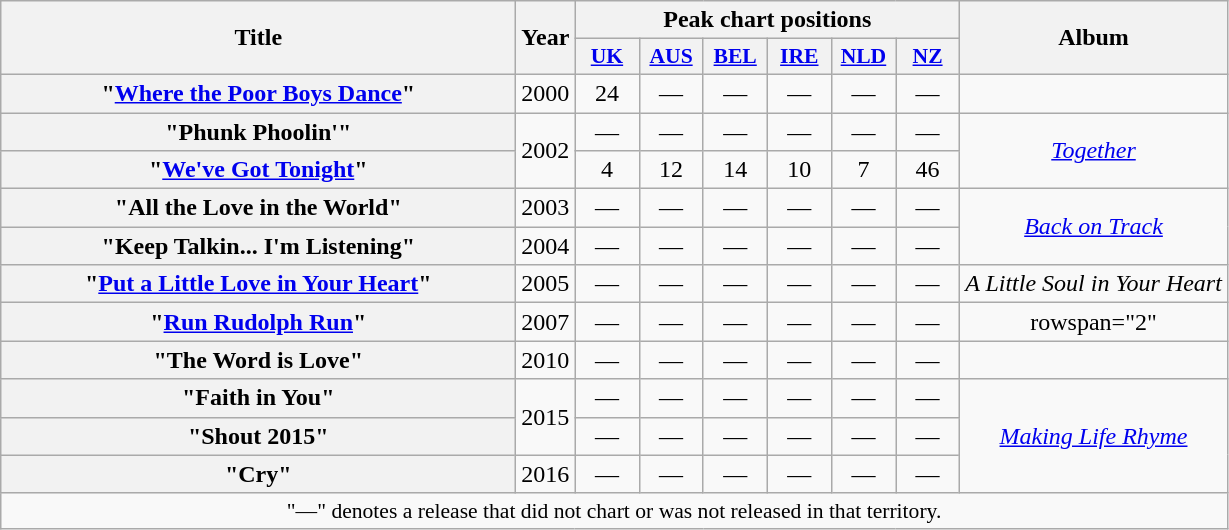<table class="wikitable plainrowheaders" style="text-align:center;">
<tr>
<th scope="col" rowspan="2" style="width:21em;">Title</th>
<th scope="col" rowspan="2">Year</th>
<th scope="col" colspan="6">Peak chart positions</th>
<th scope="col" rowspan="2">Album</th>
</tr>
<tr>
<th style="width:2.5em;font-size:90%"><a href='#'>UK</a><br></th>
<th style="width:2.5em;font-size:90%"><a href='#'>AUS</a><br></th>
<th style="width:2.5em;font-size:90%"><a href='#'>BEL</a></th>
<th style="width:2.5em;font-size:90%"><a href='#'>IRE</a></th>
<th style="width:2.5em;font-size:90%"><a href='#'>NLD</a></th>
<th style="width:2.5em;font-size:90%"><a href='#'>NZ</a></th>
</tr>
<tr>
<th scope="row">"<a href='#'>Where the Poor Boys Dance</a>"</th>
<td>2000</td>
<td>24</td>
<td>—</td>
<td>—</td>
<td>—</td>
<td>—</td>
<td>—</td>
<td></td>
</tr>
<tr>
<th scope="row">"Phunk Phoolin'"<br></th>
<td rowspan="2">2002</td>
<td>—</td>
<td>—</td>
<td>—</td>
<td>—</td>
<td>—</td>
<td>—</td>
<td rowspan="2"><em><a href='#'>Together</a></em></td>
</tr>
<tr>
<th scope="row">"<a href='#'>We've Got Tonight</a>"<br></th>
<td>4</td>
<td>12</td>
<td>14</td>
<td>10</td>
<td>7</td>
<td>46</td>
</tr>
<tr>
<th scope="row">"All the Love in the World"</th>
<td>2003</td>
<td>—</td>
<td>—</td>
<td>—</td>
<td>—</td>
<td>—</td>
<td>—</td>
<td rowspan="2"><em><a href='#'>Back on Track</a></em></td>
</tr>
<tr>
<th scope="row">"Keep Talkin... I'm Listening"</th>
<td>2004</td>
<td>—</td>
<td>—</td>
<td>—</td>
<td>—</td>
<td>—</td>
<td>—</td>
</tr>
<tr>
<th scope="row">"<a href='#'>Put a Little Love in Your Heart</a>"</th>
<td>2005</td>
<td>—</td>
<td>—</td>
<td>—</td>
<td>—</td>
<td>—</td>
<td>—</td>
<td><em>A Little Soul in Your Heart</em></td>
</tr>
<tr>
<th scope="row">"<a href='#'>Run Rudolph Run</a>"</th>
<td>2007</td>
<td>—</td>
<td>—</td>
<td>—</td>
<td>—</td>
<td>—</td>
<td>—</td>
<td>rowspan="2" </td>
</tr>
<tr>
<th scope="row">"The Word is Love"</th>
<td>2010</td>
<td>—</td>
<td>—</td>
<td>—</td>
<td>—</td>
<td>—</td>
<td>—</td>
</tr>
<tr>
<th scope="row">"Faith in You"</th>
<td rowspan="2">2015</td>
<td>—</td>
<td>—</td>
<td>—</td>
<td>—</td>
<td>—</td>
<td>—</td>
<td rowspan="3"><em><a href='#'>Making Life Rhyme</a></em></td>
</tr>
<tr>
<th scope="row">"Shout 2015"</th>
<td>—</td>
<td>—</td>
<td>—</td>
<td>—</td>
<td>—</td>
<td>—</td>
</tr>
<tr>
<th scope="row">"Cry"<br></th>
<td>2016</td>
<td>—</td>
<td>—</td>
<td>—</td>
<td>—</td>
<td>—</td>
<td>—</td>
</tr>
<tr>
<td colspan="9" style="font-size:90%">"—" denotes a release that did not chart or was not released in that territory.</td>
</tr>
</table>
